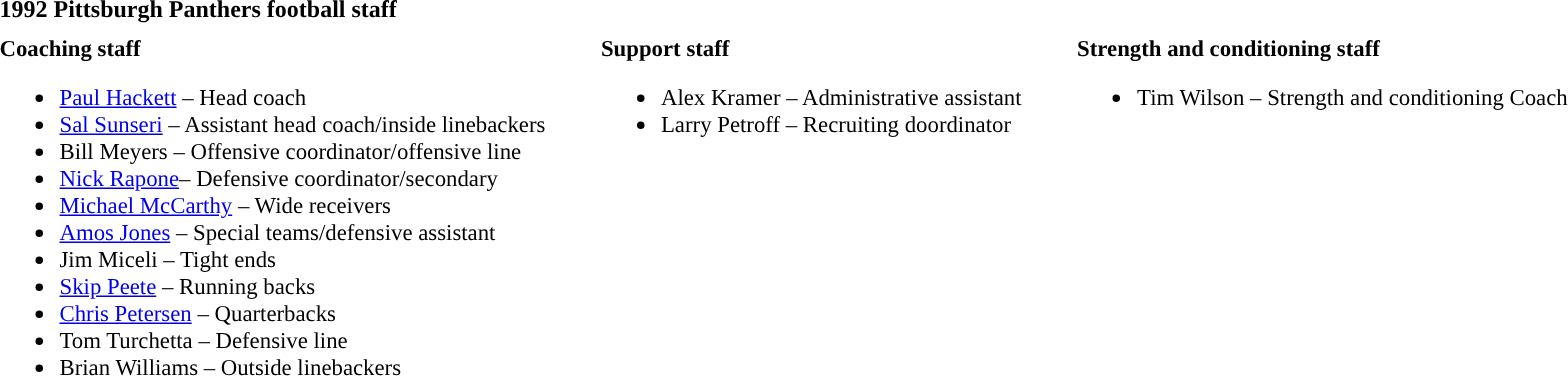<table class="toccolours" style="text-align: left;">
<tr>
<td colspan=10><strong>1992 Pittsburgh Panthers football staff</strong></td>
</tr>
<tr>
<td valign="top"></td>
</tr>
<tr>
<td style="font-size:95%; vertical-align:top;"><strong>Coaching staff</strong><br><ul><li><a href='#'>Paul Hackett</a> – Head coach</li><li><a href='#'>Sal Sunseri</a> – Assistant head coach/inside linebackers</li><li>Bill Meyers – Offensive coordinator/offensive line</li><li><a href='#'>Nick Rapone</a>– Defensive coordinator/secondary</li><li><a href='#'>Michael McCarthy</a> – Wide receivers</li><li><a href='#'>Amos Jones</a> – Special teams/defensive assistant</li><li>Jim Miceli – Tight ends</li><li><a href='#'>Skip Peete</a> – Running backs</li><li><a href='#'>Chris Petersen</a> – Quarterbacks</li><li>Tom Turchetta – Defensive line</li><li>Brian Williams – Outside linebackers</li></ul></td>
<td width="25"> </td>
<td valign="top"></td>
<td style="font-size: 95%;" valign="top"><strong>Support staff</strong><br><ul><li>Alex Kramer – Administrative assistant</li><li>Larry Petroff – Recruiting doordinator</li></ul></td>
<td width="25"> </td>
<td valign="top"></td>
<td style="font-size: 95%;" valign="top"><strong>Strength and conditioning staff</strong><br><ul><li>Tim Wilson – Strength and conditioning Coach</li></ul></td>
</tr>
</table>
